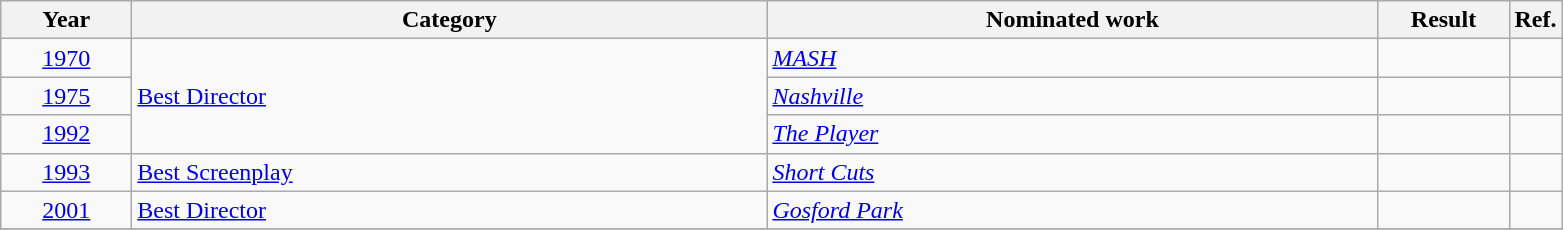<table class=wikitable>
<tr>
<th scope="col" style="width:5em;">Year</th>
<th scope="col" style="width:26em;">Category</th>
<th scope="col" style="width:25em;">Nominated work</th>
<th scope="col" style="width:5em;">Result</th>
<th>Ref.</th>
</tr>
<tr>
<td style="text-align:center;"><a href='#'>1970</a></td>
<td rowspan="3"><a href='#'>Best Director</a></td>
<td><em><a href='#'>MASH</a></em></td>
<td></td>
<td style="text-align:center;"></td>
</tr>
<tr>
<td style="text-align:center;"><a href='#'>1975</a></td>
<td><em><a href='#'>Nashville</a></em></td>
<td></td>
<td style="text-align:center;"></td>
</tr>
<tr>
<td style="text-align:center;"><a href='#'>1992</a></td>
<td><em><a href='#'>The Player</a></em></td>
<td></td>
<td style="text-align:center;"></td>
</tr>
<tr>
<td style="text-align:center;"><a href='#'>1993</a></td>
<td><a href='#'>Best Screenplay</a></td>
<td><em><a href='#'>Short Cuts</a></em></td>
<td></td>
<td style="text-align:center;"></td>
</tr>
<tr>
<td style="text-align:center;"><a href='#'>2001</a></td>
<td><a href='#'>Best Director</a></td>
<td><em><a href='#'>Gosford Park</a></em></td>
<td></td>
<td style="text-align:center;"></td>
</tr>
<tr>
</tr>
</table>
